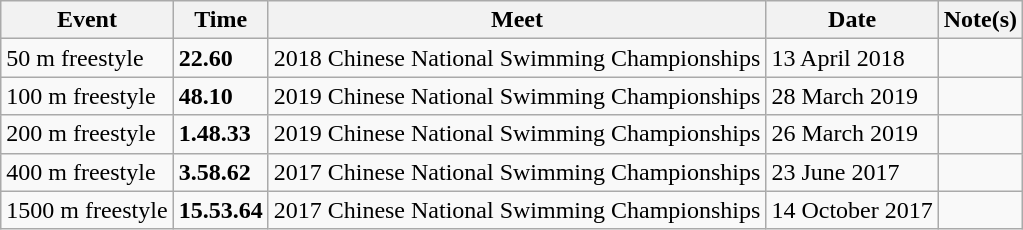<table class="wikitable">
<tr>
<th>Event</th>
<th>Time</th>
<th>Meet</th>
<th>Date</th>
<th>Note(s)</th>
</tr>
<tr>
<td>50 m freestyle</td>
<td><strong>22.60</strong></td>
<td>2018 Chinese National Swimming Championships</td>
<td>13 April 2018</td>
<td></td>
</tr>
<tr>
<td>100 m freestyle</td>
<td><strong>48.10</strong></td>
<td>2019 Chinese National Swimming Championships</td>
<td>28 March 2019</td>
<td></td>
</tr>
<tr>
<td>200 m freestyle</td>
<td><strong>1.48.33</strong></td>
<td>2019 Chinese National Swimming Championships</td>
<td>26 March 2019</td>
<td></td>
</tr>
<tr>
<td>400 m freestyle</td>
<td><strong>3.58.62</strong></td>
<td>2017 Chinese National Swimming Championships</td>
<td>23 June 2017</td>
<td></td>
</tr>
<tr>
<td>1500 m freestyle</td>
<td><strong>15.53.64</strong></td>
<td>2017 Chinese National Swimming Championships</td>
<td>14 October 2017</td>
<td></td>
</tr>
</table>
